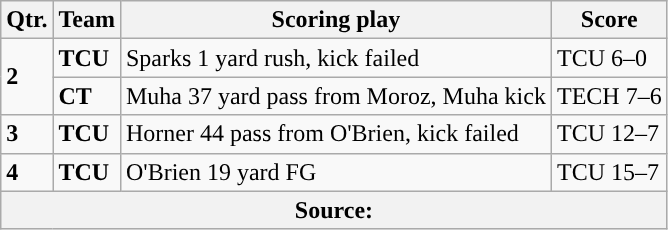<table class="wikitable">
<tr>
<th>Qtr.</th>
<th>Team</th>
<th>Scoring play</th>
<th>Score</th>
</tr>
<tr>
<td rowspan=2><strong>2</strong></td>
<td><strong>TCU</strong></td>
<td>Sparks 1 yard rush, kick failed</td>
<td>TCU 6–0</td>
</tr>
<tr>
<td><strong>CT</strong></td>
<td>Muha 37 yard pass from Moroz, Muha kick</td>
<td>TECH 7–6</td>
</tr>
<tr>
<td><strong>3</strong></td>
<td><strong>TCU</strong></td>
<td>Horner 44 pass from O'Brien, kick failed</td>
<td>TCU 12–7</td>
</tr>
<tr>
<td><strong>4</strong></td>
<td><strong>TCU</strong></td>
<td>O'Brien 19 yard FG</td>
<td>TCU 15–7</td>
</tr>
<tr>
<th colspan=4>Source:</th>
</tr>
</table>
